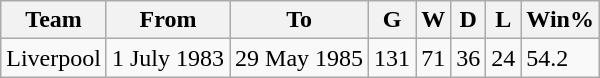<table class="wikitable">
<tr>
<th>Team</th>
<th>From</th>
<th>To</th>
<th>G</th>
<th>W</th>
<th>D</th>
<th>L</th>
<th>Win%</th>
</tr>
<tr>
<td>Liverpool</td>
<td>1 July 1983</td>
<td>29 May 1985</td>
<td>131</td>
<td>71</td>
<td>36</td>
<td>24</td>
<td>54.2</td>
</tr>
</table>
